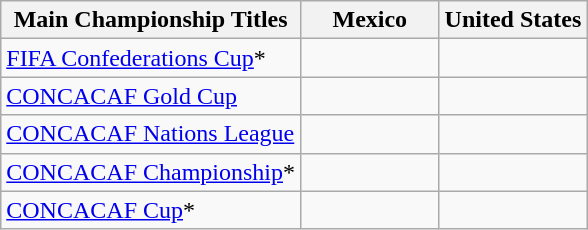<table class="wikitable">
<tr>
<th>Main Championship Titles</th>
<th width=85px>Mexico</th>
<th>United States</th>
</tr>
<tr>
<td><a href='#'>FIFA Confederations Cup</a>*</td>
<td></td>
<td></td>
</tr>
<tr>
<td><a href='#'>CONCACAF Gold Cup</a></td>
<td></td>
<td></td>
</tr>
<tr>
<td><a href='#'>CONCACAF Nations League</a></td>
<td></td>
<td></td>
</tr>
<tr>
<td><a href='#'>CONCACAF Championship</a>*</td>
<td></td>
<td></td>
</tr>
<tr>
<td><a href='#'>CONCACAF Cup</a>*</td>
<td></td>
<td></td>
</tr>
</table>
